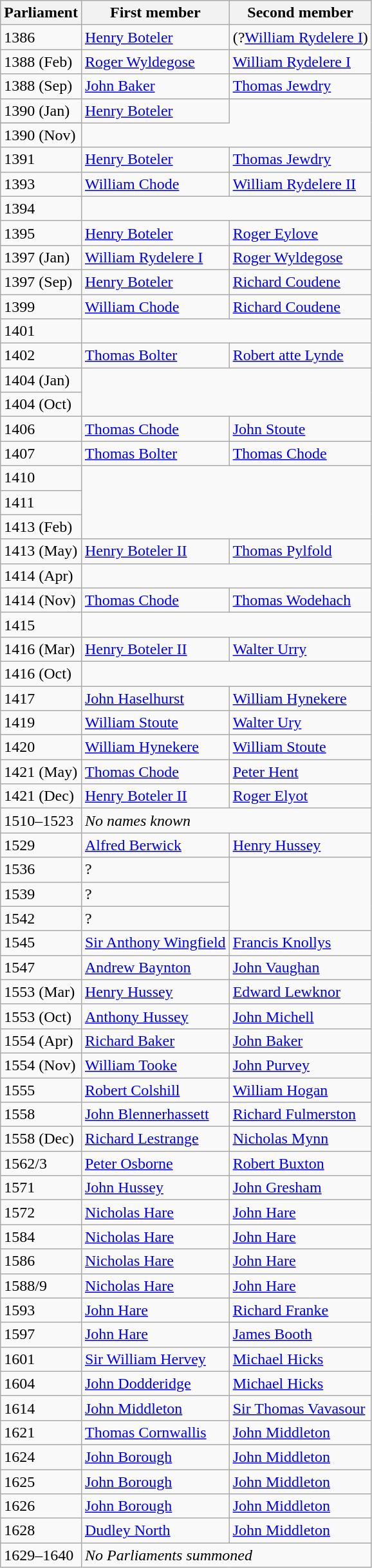<table class="wikitable">
<tr>
<th>Parliament</th>
<th>First member</th>
<th>Second member</th>
</tr>
<tr>
<td>1386</td>
<td><a href='#'>Henry Boteler</a></td>
<td>(?<a href='#'>William Rydelere I</a>)</td>
</tr>
<tr>
<td>1388 (Feb)</td>
<td><a href='#'>Roger Wyldegose</a></td>
<td><a href='#'>William Rydelere I</a></td>
</tr>
<tr>
<td>1388 (Sep)</td>
<td><a href='#'>John Baker</a></td>
<td><a href='#'>Thomas Jewdry</a></td>
</tr>
<tr>
<td>1390 (Jan)</td>
<td><a href='#'>Henry Boteler</a></td>
</tr>
<tr>
</tr>
<tr>
<td>1390 (Nov)</td>
</tr>
<tr>
<td>1391</td>
<td><a href='#'>Henry Boteler</a></td>
<td><a href='#'>Thomas Jewdry</a></td>
</tr>
<tr>
<td>1393</td>
<td><a href='#'>William Chode</a></td>
<td><a href='#'>William Rydelere II</a></td>
</tr>
<tr>
<td>1394</td>
</tr>
<tr>
<td>1395</td>
<td><a href='#'>Henry Boteler</a></td>
<td><a href='#'>Roger Eylove</a></td>
</tr>
<tr>
<td>1397 (Jan)</td>
<td><a href='#'>William Rydelere I</a></td>
<td><a href='#'>Roger Wyldegose</a></td>
</tr>
<tr>
<td>1397 (Sep)</td>
<td><a href='#'>Henry Boteler</a></td>
<td><a href='#'>Richard Coudene</a></td>
</tr>
<tr>
<td>1399</td>
<td><a href='#'>William Chode</a></td>
<td><a href='#'>Richard Coudene</a></td>
</tr>
<tr>
<td>1401</td>
</tr>
<tr>
<td>1402</td>
<td><a href='#'>Thomas Bolter</a></td>
<td><a href='#'>Robert atte Lynde</a></td>
</tr>
<tr>
<td>1404 (Jan)</td>
</tr>
<tr>
<td>1404 (Oct)</td>
</tr>
<tr>
<td>1406</td>
<td><a href='#'>Thomas Chode</a></td>
<td><a href='#'>John Stoute</a></td>
</tr>
<tr>
<td>1407</td>
<td><a href='#'>Thomas Bolter</a></td>
<td><a href='#'>Thomas Chode</a></td>
</tr>
<tr>
<td>1410</td>
</tr>
<tr>
<td>1411</td>
</tr>
<tr>
<td>1413 (Feb)</td>
</tr>
<tr>
<td>1413 (May)</td>
<td><a href='#'>Henry Boteler II</a></td>
<td><a href='#'>Thomas Pylfold</a></td>
</tr>
<tr>
<td>1414 (Apr)</td>
</tr>
<tr>
<td>1414 (Nov)</td>
<td><a href='#'>Thomas Chode</a></td>
<td><a href='#'>Thomas Wodehach</a></td>
</tr>
<tr>
<td>1415</td>
</tr>
<tr>
<td>1416 (Mar)</td>
<td><a href='#'>Henry Boteler II</a></td>
<td><a href='#'>Walter Urry</a></td>
</tr>
<tr>
<td>1416 (Oct)</td>
</tr>
<tr>
<td>1417</td>
<td><a href='#'>John Haselhurst</a></td>
<td><a href='#'>William Hynekere</a></td>
</tr>
<tr>
<td>1419</td>
<td><a href='#'>William Stoute</a></td>
<td><a href='#'>Walter Ury</a></td>
</tr>
<tr>
<td>1420</td>
<td><a href='#'>William Hynekere</a></td>
<td><a href='#'>William Stoute</a></td>
</tr>
<tr>
<td>1421 (May)</td>
<td><a href='#'>Thomas Chode</a></td>
<td><a href='#'>Peter Hent</a></td>
</tr>
<tr>
<td>1421 (Dec)</td>
<td><a href='#'>Henry Boteler II</a></td>
<td><a href='#'>Roger Elyot</a></td>
</tr>
<tr>
<td>1510–1523</td>
<td colspan = "2"><em>No names known</em></td>
</tr>
<tr>
<td>1529</td>
<td><a href='#'>Alfred Berwick</a></td>
<td><a href='#'>Henry Hussey</a></td>
</tr>
<tr>
<td>1536</td>
<td>?</td>
</tr>
<tr>
<td>1539</td>
<td>?</td>
</tr>
<tr>
<td>1542</td>
<td>?</td>
</tr>
<tr>
<td>1545</td>
<td><a href='#'>Sir Anthony Wingfield</a></td>
<td><a href='#'>Francis Knollys</a></td>
</tr>
<tr>
<td>1547</td>
<td><a href='#'>Andrew Baynton</a></td>
<td><a href='#'>John Vaughan</a></td>
</tr>
<tr>
<td>1553 (Mar)</td>
<td><a href='#'>Henry Hussey</a></td>
<td><a href='#'>Edward Lewknor</a></td>
</tr>
<tr>
<td>1553 (Oct)</td>
<td><a href='#'>Anthony Hussey</a></td>
<td><a href='#'>John Michell</a></td>
</tr>
<tr>
<td>1554 (Apr)</td>
<td><a href='#'>Richard Baker</a></td>
<td><a href='#'>John Baker</a></td>
</tr>
<tr>
<td>1554 (Nov)</td>
<td><a href='#'>William Tooke</a></td>
<td><a href='#'>John Purvey</a></td>
</tr>
<tr>
<td>1555</td>
<td><a href='#'>Robert Colshill</a></td>
<td><a href='#'>William Hogan</a></td>
</tr>
<tr>
<td>1558</td>
<td><a href='#'>John Blennerhassett</a></td>
<td><a href='#'>Richard Fulmerston</a></td>
</tr>
<tr>
<td>1558 (Dec)</td>
<td><a href='#'>Richard Lestrange</a></td>
<td><a href='#'>Nicholas Mynn</a></td>
</tr>
<tr>
<td>1562/3</td>
<td><a href='#'>Peter Osborne</a></td>
<td><a href='#'>Robert Buxton</a></td>
</tr>
<tr>
<td>1571</td>
<td><a href='#'>John Hussey</a></td>
<td><a href='#'>John Gresham</a></td>
</tr>
<tr>
<td>1572</td>
<td><a href='#'>Nicholas Hare</a></td>
<td><a href='#'>John Hare</a></td>
</tr>
<tr>
<td>1584</td>
<td><a href='#'>Nicholas Hare</a></td>
<td><a href='#'>John Hare</a></td>
</tr>
<tr>
<td>1586</td>
<td><a href='#'>Nicholas Hare</a></td>
<td><a href='#'>John Hare</a></td>
</tr>
<tr>
<td>1588/9</td>
<td><a href='#'>Nicholas Hare</a></td>
<td><a href='#'>John Hare</a></td>
</tr>
<tr>
<td>1593</td>
<td><a href='#'>John Hare</a></td>
<td><a href='#'>Richard Franke</a></td>
</tr>
<tr>
<td>1597</td>
<td><a href='#'>John Hare</a></td>
<td><a href='#'>James Booth</a></td>
</tr>
<tr>
<td>1601</td>
<td><a href='#'>Sir William Hervey</a></td>
<td><a href='#'>Michael Hicks</a></td>
</tr>
<tr>
<td>1604</td>
<td><a href='#'>John Dodderidge</a></td>
<td><a href='#'>Michael Hicks</a></td>
</tr>
<tr>
<td>1614</td>
<td><a href='#'>John Middleton</a></td>
<td><a href='#'>Sir Thomas Vavasour</a></td>
</tr>
<tr>
<td>1621</td>
<td><a href='#'>Thomas Cornwallis</a></td>
<td><a href='#'>John Middleton</a></td>
</tr>
<tr>
<td>1624</td>
<td><a href='#'>John Borough</a></td>
<td><a href='#'>John Middleton</a></td>
</tr>
<tr>
<td>1625</td>
<td><a href='#'>John Borough</a></td>
<td><a href='#'>John Middleton</a></td>
</tr>
<tr>
<td>1626</td>
<td><a href='#'>John Borough</a></td>
<td><a href='#'>John Middleton</a></td>
</tr>
<tr>
<td>1628</td>
<td><a href='#'>Dudley North</a></td>
<td><a href='#'>John Middleton</a></td>
</tr>
<tr>
<td>1629–1640</td>
<td colspan = "2"><em>No Parliaments summoned</em></td>
</tr>
</table>
